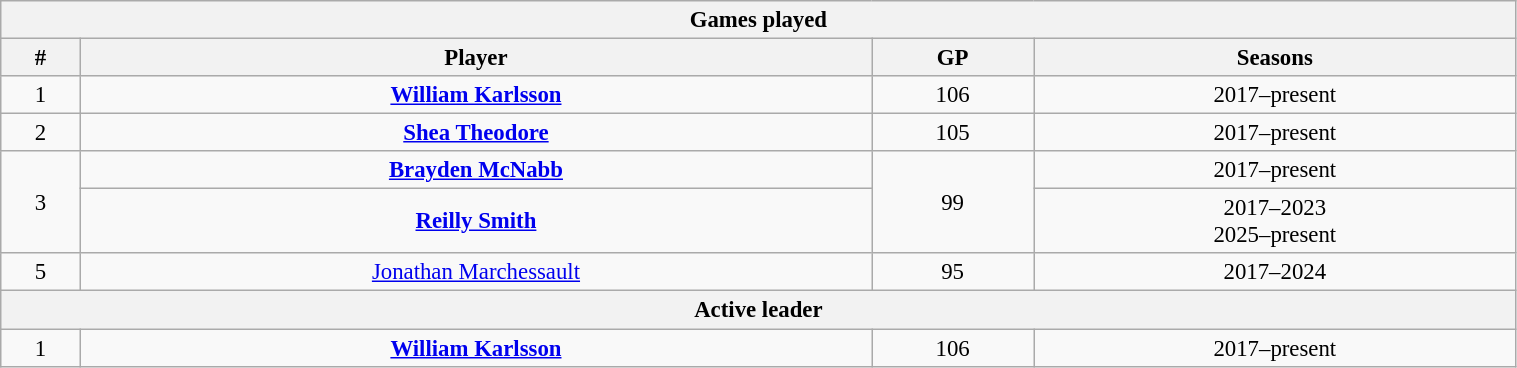<table class="wikitable" style="text-align: center; font-size: 95%" width="80%">
<tr>
<th colspan="4">Games played</th>
</tr>
<tr>
<th>#</th>
<th>Player</th>
<th>GP</th>
<th>Seasons</th>
</tr>
<tr>
<td>1</td>
<td><strong><a href='#'>William Karlsson</a></strong></td>
<td>106</td>
<td>2017–present</td>
</tr>
<tr>
<td>2</td>
<td><strong><a href='#'>Shea Theodore</a></strong></td>
<td>105</td>
<td>2017–present</td>
</tr>
<tr>
<td rowspan="2">3</td>
<td><strong><a href='#'>Brayden McNabb</a></strong></td>
<td rowspan="2">99</td>
<td>2017–present</td>
</tr>
<tr>
<td><strong><a href='#'>Reilly Smith</a></strong></td>
<td>2017–2023<br>2025–present</td>
</tr>
<tr>
<td>5</td>
<td><a href='#'>Jonathan Marchessault</a></td>
<td>95</td>
<td>2017–2024</td>
</tr>
<tr>
<th colspan="4">Active leader</th>
</tr>
<tr>
<td>1</td>
<td><strong><a href='#'>William Karlsson</a></strong></td>
<td>106</td>
<td>2017–present</td>
</tr>
</table>
